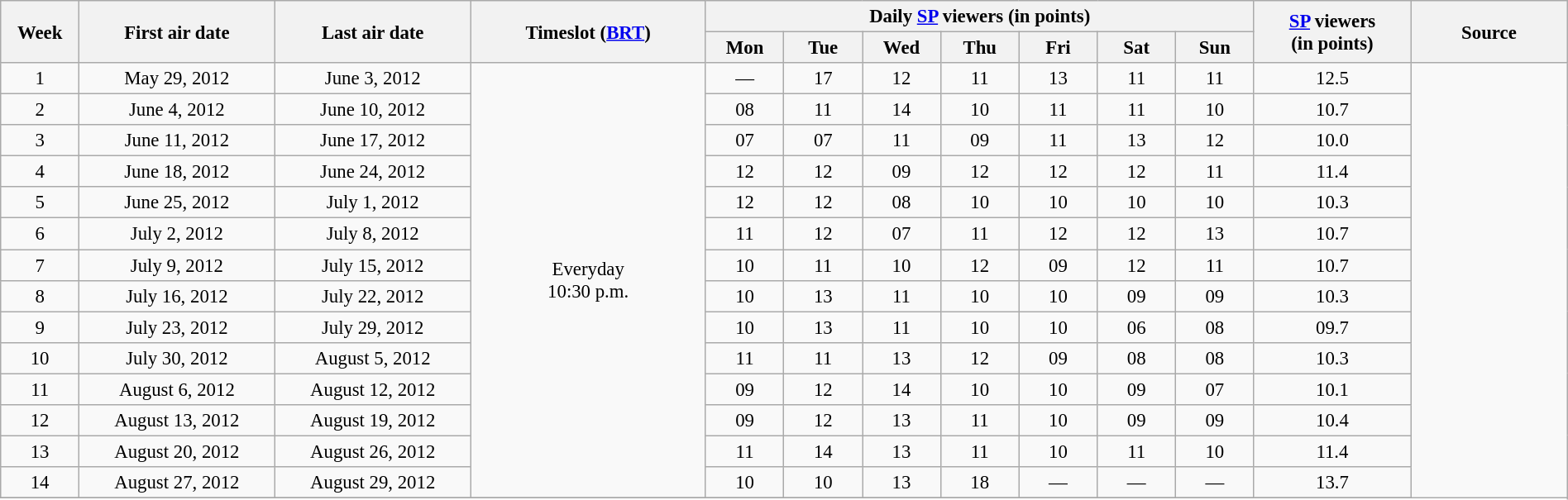<table class="wikitable sortable" style="text-align:center; font-size:95%; width: 100%">
<tr>
<th rowspan=2 style="width:05.0%;">Week</th>
<th rowspan=2 style="width:12.5%;">First air date</th>
<th rowspan=2 style="width:12.5%;">Last air date</th>
<th rowspan=2 style="width:15.0%;">Timeslot (<a href='#'>BRT</a>)</th>
<th colspan=7 style="width:35.0%;">Daily <a href='#'>SP</a> viewers (in points)</th>
<th rowspan=2 style="width:10.0%;"><a href='#'>SP</a> viewers<br>(in points)</th>
<th rowspan=2 style="width:10.0%;">Source</th>
</tr>
<tr>
<th style="width:05.0%;">Mon</th>
<th style="width:05.0%;">Tue</th>
<th style="width:05.0%;">Wed</th>
<th style="width:05.0%;">Thu</th>
<th style="width:05.0%;">Fri</th>
<th style="width:05.0%;">Sat</th>
<th style="width:05.0%;">Sun</th>
</tr>
<tr>
<td>1</td>
<td>May 29, 2012</td>
<td>June 3, 2012</td>
<td rowspan=14>Everyday<br>10:30 p.m.</td>
<td>—</td>
<td>17</td>
<td>12</td>
<td>11</td>
<td>13</td>
<td>11</td>
<td>11</td>
<td>12.5</td>
</tr>
<tr>
<td>2</td>
<td>June 4, 2012</td>
<td>June 10, 2012</td>
<td>08</td>
<td>11</td>
<td>14</td>
<td>10</td>
<td>11</td>
<td>11</td>
<td>10</td>
<td>10.7</td>
</tr>
<tr>
<td>3</td>
<td>June 11, 2012</td>
<td>June 17, 2012</td>
<td>07</td>
<td>07</td>
<td>11</td>
<td>09</td>
<td>11</td>
<td>13</td>
<td>12</td>
<td>10.0</td>
</tr>
<tr>
<td>4</td>
<td>June 18, 2012</td>
<td>June 24, 2012</td>
<td>12</td>
<td>12</td>
<td>09</td>
<td>12</td>
<td>12</td>
<td>12</td>
<td>11</td>
<td>11.4</td>
</tr>
<tr>
<td>5</td>
<td>June 25, 2012</td>
<td>July 1, 2012</td>
<td>12</td>
<td>12</td>
<td>08</td>
<td>10</td>
<td>10</td>
<td>10</td>
<td>10</td>
<td>10.3</td>
</tr>
<tr>
<td>6</td>
<td>July 2, 2012</td>
<td>July 8, 2012</td>
<td>11</td>
<td>12</td>
<td>07</td>
<td>11</td>
<td>12</td>
<td>12</td>
<td>13</td>
<td>10.7</td>
</tr>
<tr>
<td>7</td>
<td>July 9, 2012</td>
<td>July 15, 2012</td>
<td>10</td>
<td>11</td>
<td>10</td>
<td>12</td>
<td>09</td>
<td>12</td>
<td>11</td>
<td>10.7</td>
</tr>
<tr>
<td>8</td>
<td>July 16, 2012</td>
<td>July 22, 2012</td>
<td>10</td>
<td>13</td>
<td>11</td>
<td>10</td>
<td>10</td>
<td>09</td>
<td>09</td>
<td>10.3</td>
</tr>
<tr>
<td>9</td>
<td>July 23, 2012</td>
<td>July 29, 2012</td>
<td>10</td>
<td>13</td>
<td>11</td>
<td>10</td>
<td>10</td>
<td>06</td>
<td>08</td>
<td>09.7</td>
</tr>
<tr>
<td>10</td>
<td>July 30, 2012</td>
<td>August 5, 2012</td>
<td>11</td>
<td>11</td>
<td>13</td>
<td>12</td>
<td>09</td>
<td>08</td>
<td>08</td>
<td>10.3</td>
</tr>
<tr>
<td>11</td>
<td>August 6, 2012</td>
<td>August 12, 2012</td>
<td>09</td>
<td>12</td>
<td>14</td>
<td>10</td>
<td>10</td>
<td>09</td>
<td>07</td>
<td>10.1</td>
</tr>
<tr>
<td>12</td>
<td>August 13, 2012</td>
<td>August 19, 2012</td>
<td>09</td>
<td>12</td>
<td>13</td>
<td>11</td>
<td>10</td>
<td>09</td>
<td>09</td>
<td>10.4</td>
</tr>
<tr>
<td>13</td>
<td>August 20, 2012</td>
<td>August 26, 2012</td>
<td>11</td>
<td>14</td>
<td>13</td>
<td>11</td>
<td>10</td>
<td>11</td>
<td>10</td>
<td>11.4</td>
</tr>
<tr>
<td>14</td>
<td>August 27, 2012</td>
<td>August 29, 2012</td>
<td>10</td>
<td>10</td>
<td>13</td>
<td>18</td>
<td>—</td>
<td>—</td>
<td>—</td>
<td>13.7</td>
</tr>
<tr>
</tr>
</table>
